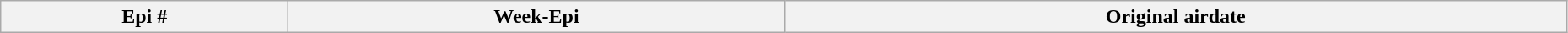<table class="wikitable plainrowheaders" style="width:98%;">
<tr>
<th>Epi #</th>
<th>Week-Epi</th>
<th>Original airdate<br>



</th>
</tr>
</table>
